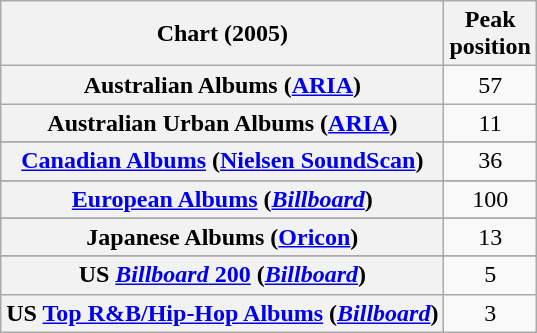<table class="wikitable sortable plainrowheaders" style="text-align:center">
<tr>
<th scope="col">Chart (2005)</th>
<th scope="col">Peak<br>position</th>
</tr>
<tr>
<th scope="row">Australian Albums (<a href='#'>ARIA</a>)</th>
<td>57</td>
</tr>
<tr>
<th scope="row">Australian Urban Albums (<a href='#'>ARIA</a>)</th>
<td>11</td>
</tr>
<tr>
</tr>
<tr>
<th scope="row"><a href='#'>Canadian Albums</a> (<a href='#'>Nielsen SoundScan</a>)</th>
<td>36</td>
</tr>
<tr>
</tr>
<tr>
<th scope="row"><a href='#'>European Albums</a> (<em><a href='#'>Billboard</a></em>)</th>
<td>100</td>
</tr>
<tr>
</tr>
<tr>
</tr>
<tr>
<th scope="row">Japanese Albums (<a href='#'>Oricon</a>)</th>
<td>13</td>
</tr>
<tr>
</tr>
<tr>
</tr>
<tr>
</tr>
<tr>
</tr>
<tr>
<th scope="row">US <a href='#'><em>Billboard</em> 200</a> (<em><a href='#'>Billboard</a></em>)</th>
<td>5</td>
</tr>
<tr>
<th scope="row">US <a href='#'>Top R&B/Hip-Hop Albums</a> (<em><a href='#'>Billboard</a></em>)</th>
<td>3</td>
</tr>
</table>
